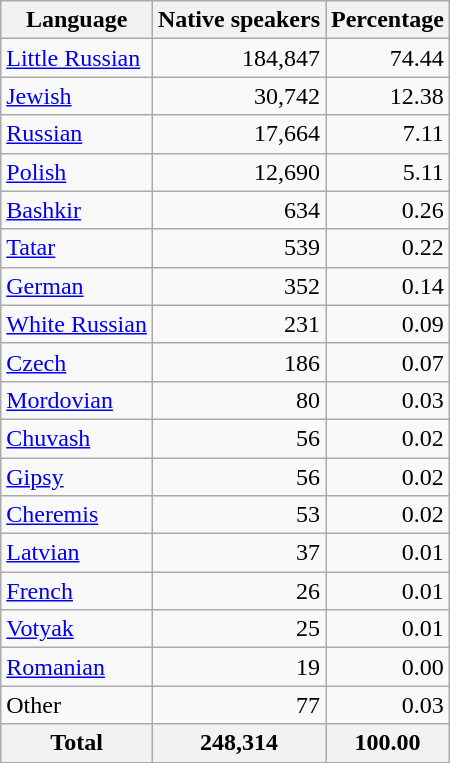<table class="wikitable sortable">
<tr>
<th>Language</th>
<th>Native speakers</th>
<th>Percentage</th>
</tr>
<tr>
<td><a href='#'>Little Russian</a></td>
<td align="right">184,847</td>
<td align="right">74.44</td>
</tr>
<tr>
<td><a href='#'>Jewish</a></td>
<td align="right">30,742</td>
<td align="right">12.38</td>
</tr>
<tr>
<td><a href='#'>Russian</a></td>
<td align="right">17,664</td>
<td align="right">7.11</td>
</tr>
<tr>
<td><a href='#'>Polish</a></td>
<td align="right">12,690</td>
<td align="right">5.11</td>
</tr>
<tr>
<td><a href='#'>Bashkir</a></td>
<td align="right">634</td>
<td align="right">0.26</td>
</tr>
<tr>
<td><a href='#'>Tatar</a></td>
<td align="right">539</td>
<td align="right">0.22</td>
</tr>
<tr>
<td><a href='#'>German</a></td>
<td align="right">352</td>
<td align="right">0.14</td>
</tr>
<tr>
<td><a href='#'>White Russian</a></td>
<td align="right">231</td>
<td align="right">0.09</td>
</tr>
<tr>
<td><a href='#'>Czech</a></td>
<td align="right">186</td>
<td align="right">0.07</td>
</tr>
<tr>
<td><a href='#'>Mordovian</a></td>
<td align="right">80</td>
<td align="right">0.03</td>
</tr>
<tr>
<td><a href='#'>Chuvash</a></td>
<td align="right">56</td>
<td align="right">0.02</td>
</tr>
<tr>
<td><a href='#'>Gipsy</a></td>
<td align="right">56</td>
<td align="right">0.02</td>
</tr>
<tr>
<td><a href='#'>Cheremis</a></td>
<td align="right">53</td>
<td align="right">0.02</td>
</tr>
<tr>
<td><a href='#'>Latvian</a></td>
<td align="right">37</td>
<td align="right">0.01</td>
</tr>
<tr>
<td><a href='#'>French</a></td>
<td align="right">26</td>
<td align="right">0.01</td>
</tr>
<tr>
<td><a href='#'>Votyak</a></td>
<td align="right">25</td>
<td align="right">0.01</td>
</tr>
<tr>
<td><a href='#'>Romanian</a></td>
<td align="right">19</td>
<td align="right">0.00</td>
</tr>
<tr>
<td>Other</td>
<td align="right">77</td>
<td align="right">0.03</td>
</tr>
<tr>
<th>Total</th>
<th>248,314</th>
<th>100.00</th>
</tr>
</table>
